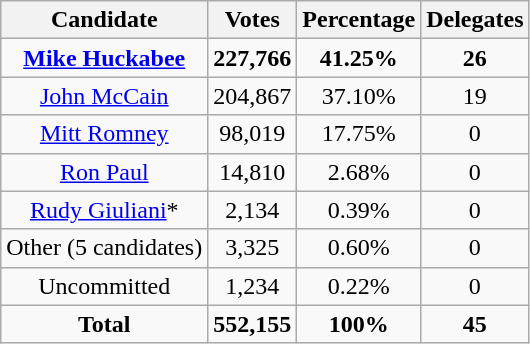<table class="wikitable" style="text-align:center;">
<tr>
<th>Candidate</th>
<th>Votes</th>
<th>Percentage</th>
<th>Delegates</th>
</tr>
<tr>
<td><strong><a href='#'>Mike Huckabee</a></strong></td>
<td><strong>227,766</strong></td>
<td><strong>41.25%</strong></td>
<td><strong>26</strong></td>
</tr>
<tr>
<td><a href='#'>John McCain</a></td>
<td>204,867</td>
<td>37.10%</td>
<td>19</td>
</tr>
<tr>
<td><a href='#'>Mitt Romney</a></td>
<td>98,019</td>
<td>17.75%</td>
<td>0</td>
</tr>
<tr>
<td><a href='#'>Ron Paul</a></td>
<td>14,810</td>
<td>2.68%</td>
<td>0</td>
</tr>
<tr>
<td><a href='#'>Rudy Giuliani</a>*</td>
<td>2,134</td>
<td>0.39%</td>
<td>0</td>
</tr>
<tr>
<td>Other (5 candidates)</td>
<td>3,325</td>
<td>0.60%</td>
<td>0</td>
</tr>
<tr>
<td>Uncommitted</td>
<td>1,234</td>
<td>0.22%</td>
<td>0</td>
</tr>
<tr>
<td><strong>Total</strong></td>
<td><strong>552,155</strong></td>
<td><strong>100%</strong></td>
<td><strong>45</strong></td>
</tr>
</table>
